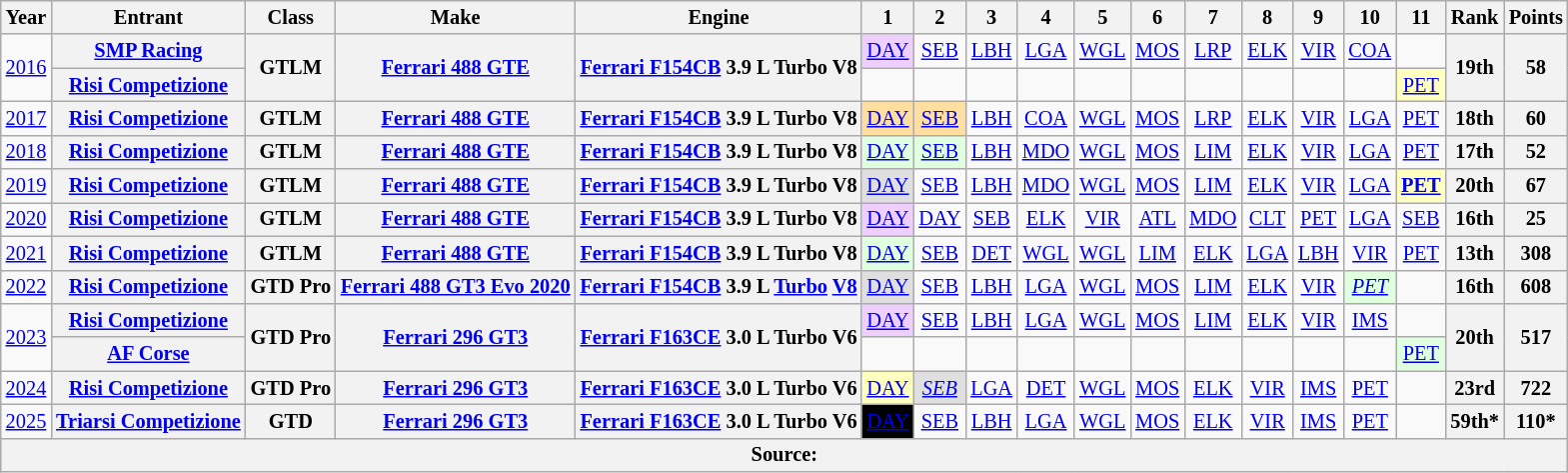<table class="wikitable" style="text-align:center; font-size:85%">
<tr>
<th>Year</th>
<th>Entrant</th>
<th>Class</th>
<th>Make</th>
<th>Engine</th>
<th>1</th>
<th>2</th>
<th>3</th>
<th>4</th>
<th>5</th>
<th>6</th>
<th>7</th>
<th>8</th>
<th>9</th>
<th>10</th>
<th>11</th>
<th>Rank</th>
<th>Points</th>
</tr>
<tr>
<td rowspan=2><a href='#'>2016</a></td>
<th nowrap><a href='#'>SMP Racing</a></th>
<th rowspan=2>GTLM</th>
<th rowspan=2 nowrap><a href='#'>Ferrari 488 GTE</a></th>
<th rowspan=2 nowrap><a href='#'>Ferrari F154CB</a> 3.9 L Turbo V8</th>
<td style="background:#EFCFFF;"><a href='#'>DAY</a><br></td>
<td><a href='#'>SEB</a></td>
<td><a href='#'>LBH</a></td>
<td><a href='#'>LGA</a></td>
<td><a href='#'>WGL</a></td>
<td><a href='#'>MOS</a></td>
<td><a href='#'>LRP</a></td>
<td><a href='#'>ELK</a></td>
<td><a href='#'>VIR</a></td>
<td><a href='#'>COA</a></td>
<td></td>
<th rowspan=2>19th</th>
<th rowspan=2>58</th>
</tr>
<tr>
<th nowrap><a href='#'>Risi Competizione</a></th>
<td></td>
<td></td>
<td></td>
<td></td>
<td></td>
<td></td>
<td></td>
<td></td>
<td></td>
<td></td>
<td style="background:#FFFFBF;"><a href='#'>PET</a><br></td>
</tr>
<tr>
<td><a href='#'>2017</a></td>
<th nowrap><a href='#'>Risi Competizione</a></th>
<th>GTLM</th>
<th nowrap><a href='#'>Ferrari 488 GTE</a></th>
<th nowrap><a href='#'>Ferrari F154CB</a> 3.9 L Turbo V8</th>
<td style="background:#FFDF9F;"><a href='#'>DAY</a><br></td>
<td style="background:#FFDF9F;"><a href='#'>SEB</a><br></td>
<td><a href='#'>LBH</a></td>
<td><a href='#'>COA</a></td>
<td><a href='#'>WGL</a></td>
<td><a href='#'>MOS</a></td>
<td><a href='#'>LRP</a></td>
<td><a href='#'>ELK</a></td>
<td><a href='#'>VIR</a></td>
<td><a href='#'>LGA</a></td>
<td><a href='#'>PET</a></td>
<th>18th</th>
<th>60</th>
</tr>
<tr>
<td><a href='#'>2018</a></td>
<th nowrap><a href='#'>Risi Competizione</a></th>
<th>GTLM</th>
<th nowrap><a href='#'>Ferrari 488 GTE</a></th>
<th nowrap><a href='#'>Ferrari F154CB</a> 3.9 L Turbo V8</th>
<td style="background:#DFFFDF;"><a href='#'>DAY</a><br></td>
<td style="background:#DFFFDF;"><a href='#'>SEB</a><br></td>
<td><a href='#'>LBH</a></td>
<td><a href='#'>MDO</a></td>
<td><a href='#'>WGL</a></td>
<td><a href='#'>MOS</a></td>
<td><a href='#'>LIM</a></td>
<td><a href='#'>ELK</a></td>
<td><a href='#'>VIR</a></td>
<td><a href='#'>LGA</a></td>
<td><a href='#'>PET</a></td>
<th>17th</th>
<th>52</th>
</tr>
<tr>
<td><a href='#'>2019</a></td>
<th nowrap><a href='#'>Risi Competizione</a></th>
<th>GTLM</th>
<th nowrap><a href='#'>Ferrari 488 GTE</a></th>
<th nowrap><a href='#'>Ferrari F154CB</a> 3.9 L Turbo V8</th>
<td style="background:#DFDFDF;"><a href='#'>DAY</a><br></td>
<td><a href='#'>SEB</a></td>
<td><a href='#'>LBH</a></td>
<td><a href='#'>MDO</a></td>
<td><a href='#'>WGL</a></td>
<td><a href='#'>MOS</a></td>
<td><a href='#'>LIM</a></td>
<td><a href='#'>ELK</a></td>
<td><a href='#'>VIR</a></td>
<td><a href='#'>LGA</a></td>
<td style="background:#FFFFBF;"><strong><a href='#'>PET</a></strong><br></td>
<th>20th</th>
<th>67</th>
</tr>
<tr>
<td><a href='#'>2020</a></td>
<th nowrap><a href='#'>Risi Competizione</a></th>
<th>GTLM</th>
<th nowrap><a href='#'>Ferrari 488 GTE</a></th>
<th nowrap><a href='#'>Ferrari F154CB</a> 3.9 L Turbo V8</th>
<td style="background:#EFCFFF;"><a href='#'>DAY</a><br></td>
<td><a href='#'>DAY</a></td>
<td><a href='#'>SEB</a></td>
<td><a href='#'>ELK</a></td>
<td><a href='#'>VIR</a></td>
<td><a href='#'>ATL</a></td>
<td><a href='#'>MDO</a></td>
<td><a href='#'>CLT</a></td>
<td><a href='#'>PET</a></td>
<td><a href='#'>LGA</a></td>
<td><a href='#'>SEB</a></td>
<th>16th</th>
<th>25</th>
</tr>
<tr>
<td><a href='#'>2021</a></td>
<th nowrap><a href='#'>Risi Competizione</a></th>
<th>GTLM</th>
<th nowrap><a href='#'>Ferrari 488 GTE</a></th>
<th nowrap><a href='#'>Ferrari F154CB</a> 3.9 L Turbo V8</th>
<td style="background:#DFFFDF;"><a href='#'>DAY</a><br></td>
<td><a href='#'>SEB</a></td>
<td><a href='#'>DET</a></td>
<td><a href='#'>WGL</a></td>
<td><a href='#'>WGL</a></td>
<td><a href='#'>LIM</a></td>
<td><a href='#'>ELK</a></td>
<td><a href='#'>LGA</a></td>
<td><a href='#'>LBH</a></td>
<td><a href='#'>VIR</a></td>
<td><a href='#'>PET</a></td>
<th>13th</th>
<th>308</th>
</tr>
<tr>
<td><a href='#'>2022</a></td>
<th nowrap><a href='#'>Risi Competizione</a></th>
<th nowrap>GTD Pro</th>
<th nowrap><a href='#'>Ferrari 488 GT3 Evo 2020</a></th>
<th nowrap><a href='#'>Ferrari F154CB</a> 3.9 L <a href='#'>Turbo</a> <a href='#'>V8</a></th>
<td style="background:#DFDFDF;"><a href='#'>DAY</a><br></td>
<td><a href='#'>SEB</a></td>
<td><a href='#'>LBH</a></td>
<td><a href='#'>LGA</a></td>
<td><a href='#'>WGL</a></td>
<td><a href='#'>MOS</a></td>
<td><a href='#'>LIM</a></td>
<td><a href='#'>ELK</a></td>
<td><a href='#'>VIR</a></td>
<td style="background:#DFFFDF"><em><a href='#'>PET</a></em><br></td>
<td></td>
<th>16th</th>
<th>608</th>
</tr>
<tr>
<td rowspan=2><a href='#'>2023</a></td>
<th nowrap><a href='#'>Risi Competizione</a></th>
<th rowspan=2 nowrap>GTD Pro</th>
<th rowspan=2 nowrap><a href='#'>Ferrari 296 GT3</a></th>
<th rowspan=2 nowrap><a href='#'>Ferrari F163CE</a> 3.0 L Turbo V6</th>
<td style="background:#EFCFFF;"><a href='#'>DAY</a><br></td>
<td><a href='#'>SEB</a></td>
<td><a href='#'>LBH</a></td>
<td><a href='#'>LGA</a></td>
<td><a href='#'>WGL</a></td>
<td><a href='#'>MOS</a></td>
<td><a href='#'>LIM</a></td>
<td><a href='#'>ELK</a></td>
<td><a href='#'>VIR</a></td>
<td><a href='#'>IMS</a></td>
<td></td>
<th rowspan=2>20th</th>
<th rowspan=2>517</th>
</tr>
<tr>
<th nowrap><a href='#'>AF Corse</a></th>
<td></td>
<td></td>
<td></td>
<td></td>
<td></td>
<td></td>
<td></td>
<td></td>
<td></td>
<td></td>
<td style="background:#DFFFDF;"><a href='#'>PET</a><br></td>
</tr>
<tr>
<td><a href='#'>2024</a></td>
<th nowrap><a href='#'>Risi Competizione</a></th>
<th nowrap>GTD Pro</th>
<th nowrap><a href='#'>Ferrari 296 GT3</a></th>
<th nowrap><a href='#'>Ferrari F163CE</a> 3.0 L Turbo V6</th>
<td style="background:#FFFFBF;"><a href='#'>DAY</a><br></td>
<td style="background:#DFDFDF;"><em><a href='#'>SEB</a></em><br></td>
<td><a href='#'>LGA</a></td>
<td><a href='#'>DET</a></td>
<td><a href='#'>WGL</a></td>
<td><a href='#'>MOS</a></td>
<td><a href='#'>ELK</a></td>
<td><a href='#'>VIR</a></td>
<td><a href='#'>IMS</a></td>
<td><a href='#'>PET</a></td>
<td></td>
<th>23rd</th>
<th>722</th>
</tr>
<tr>
<td><a href='#'>2025</a></td>
<th><a href='#'>Triarsi Competizione</a></th>
<th>GTD</th>
<th><a href='#'>Ferrari 296 GT3</a></th>
<th><a href='#'>Ferrari F163CE</a> 3.0 L Turbo V6</th>
<td style="background:black; color:white;"><a href='#'><span>DAY</span></a><br></td>
<td><a href='#'>SEB</a></td>
<td><a href='#'>LBH</a></td>
<td><a href='#'>LGA</a></td>
<td><a href='#'>WGL</a></td>
<td><a href='#'>MOS</a></td>
<td><a href='#'>ELK</a></td>
<td><a href='#'>VIR</a></td>
<td><a href='#'>IMS</a></td>
<td><a href='#'>PET</a></td>
<td></td>
<th>59th*</th>
<th>110*</th>
</tr>
<tr>
<th colspan="18">Source:</th>
</tr>
</table>
